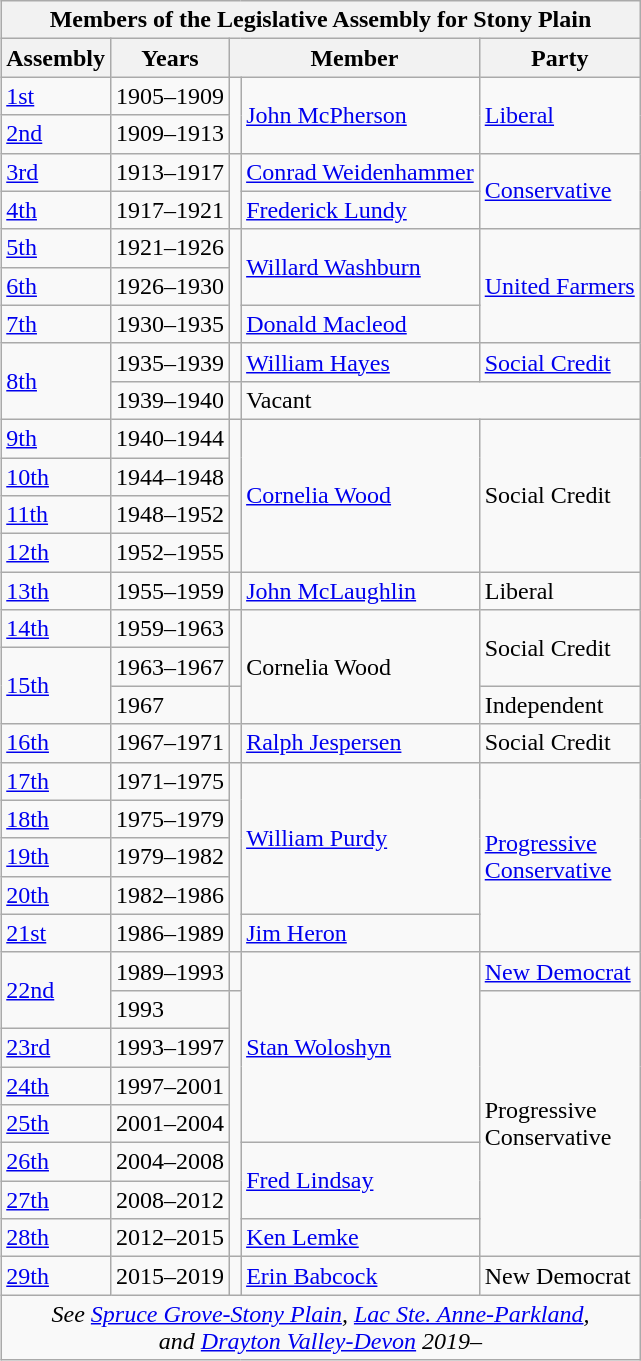<table class="wikitable collapsible" align=right>
<tr>
<th colspan=5>Members of the Legislative Assembly for Stony Plain</th>
</tr>
<tr>
<th>Assembly</th>
<th>Years</th>
<th colspan="2">Member</th>
<th>Party</th>
</tr>
<tr>
<td><a href='#'>1st</a></td>
<td>1905–1909</td>
<td rowspan=2 ></td>
<td rowspan=2><a href='#'>John McPherson</a></td>
<td rowspan=2><a href='#'>Liberal</a></td>
</tr>
<tr>
<td><a href='#'>2nd</a></td>
<td>1909–1913</td>
</tr>
<tr>
<td><a href='#'>3rd</a></td>
<td>1913–1917</td>
<td rowspan=2 ></td>
<td><a href='#'>Conrad Weidenhammer</a></td>
<td rowspan=2><a href='#'>Conservative</a></td>
</tr>
<tr>
<td><a href='#'>4th</a></td>
<td>1917–1921</td>
<td><a href='#'>Frederick Lundy</a></td>
</tr>
<tr>
<td><a href='#'>5th</a></td>
<td>1921–1926</td>
<td rowspan=3 ></td>
<td rowspan=2><a href='#'>Willard Washburn</a></td>
<td rowspan=3><a href='#'>United Farmers</a></td>
</tr>
<tr>
<td><a href='#'>6th</a></td>
<td>1926–1930</td>
</tr>
<tr>
<td><a href='#'>7th</a></td>
<td>1930–1935</td>
<td><a href='#'>Donald Macleod</a></td>
</tr>
<tr>
<td rowspan=2><a href='#'>8th</a></td>
<td>1935–1939</td>
<td></td>
<td><a href='#'>William Hayes</a></td>
<td><a href='#'>Social Credit</a></td>
</tr>
<tr>
<td>1939–1940</td>
<td></td>
<td colspan=2>Vacant</td>
</tr>
<tr>
<td><a href='#'>9th</a></td>
<td>1940–1944</td>
<td rowspan=4 ></td>
<td rowspan=4><a href='#'>Cornelia Wood</a></td>
<td rowspan=4>Social Credit</td>
</tr>
<tr>
<td><a href='#'>10th</a></td>
<td>1944–1948</td>
</tr>
<tr>
<td><a href='#'>11th</a></td>
<td>1948–1952</td>
</tr>
<tr>
<td><a href='#'>12th</a></td>
<td>1952–1955</td>
</tr>
<tr>
<td><a href='#'>13th</a></td>
<td>1955–1959</td>
<td></td>
<td><a href='#'>John McLaughlin</a></td>
<td>Liberal</td>
</tr>
<tr>
<td><a href='#'>14th</a></td>
<td>1959–1963</td>
<td rowspan=2 ></td>
<td rowspan=3>Cornelia Wood</td>
<td rowspan=2>Social Credit</td>
</tr>
<tr>
<td rowspan=2><a href='#'>15th</a></td>
<td>1963–1967</td>
</tr>
<tr>
<td>1967</td>
<td></td>
<td>Independent</td>
</tr>
<tr>
<td><a href='#'>16th</a></td>
<td>1967–1971</td>
<td></td>
<td><a href='#'>Ralph Jespersen</a></td>
<td>Social Credit</td>
</tr>
<tr>
<td><a href='#'>17th</a></td>
<td>1971–1975</td>
<td rowspan=5 ></td>
<td rowspan=4><a href='#'>William Purdy</a></td>
<td rowspan=5><a href='#'>Progressive<br>Conservative</a></td>
</tr>
<tr>
<td><a href='#'>18th</a></td>
<td>1975–1979</td>
</tr>
<tr>
<td><a href='#'>19th</a></td>
<td>1979–1982</td>
</tr>
<tr>
<td><a href='#'>20th</a></td>
<td>1982–1986</td>
</tr>
<tr>
<td><a href='#'>21st</a></td>
<td>1986–1989</td>
<td><a href='#'>Jim Heron</a></td>
</tr>
<tr>
<td rowspan=2><a href='#'>22nd</a></td>
<td>1989–1993</td>
<td></td>
<td rowspan=5><a href='#'>Stan Woloshyn</a></td>
<td><a href='#'>New Democrat</a></td>
</tr>
<tr>
<td>1993</td>
<td rowspan=7 ></td>
<td rowspan=7>Progressive<br>Conservative</td>
</tr>
<tr>
<td><a href='#'>23rd</a></td>
<td>1993–1997</td>
</tr>
<tr>
<td><a href='#'>24th</a></td>
<td>1997–2001</td>
</tr>
<tr>
<td><a href='#'>25th</a></td>
<td>2001–2004</td>
</tr>
<tr>
<td><a href='#'>26th</a></td>
<td>2004–2008</td>
<td rowspan=2><a href='#'>Fred Lindsay</a></td>
</tr>
<tr>
<td><a href='#'>27th</a></td>
<td>2008–2012</td>
</tr>
<tr>
<td><a href='#'>28th</a></td>
<td>2012–2015</td>
<td><a href='#'>Ken Lemke</a></td>
</tr>
<tr>
<td><a href='#'>29th</a></td>
<td>2015–2019</td>
<td></td>
<td><a href='#'>Erin Babcock</a></td>
<td>New Democrat</td>
</tr>
<tr>
<td colspan=5 align=center><em>See <a href='#'>Spruce Grove-Stony Plain</a>, <a href='#'>Lac Ste. Anne-Parkland</a>, <br>and <a href='#'>Drayton Valley-Devon</a> 2019–</em></td>
</tr>
</table>
